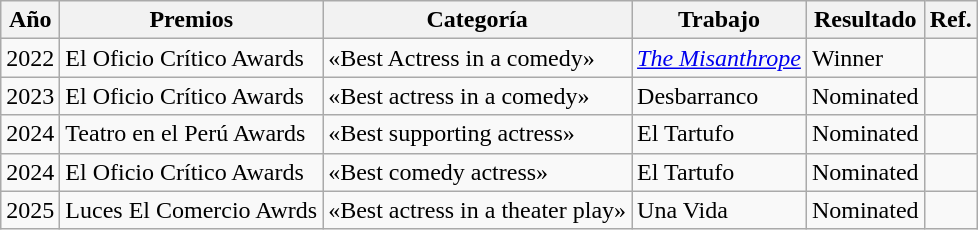<table class="wikitable sortable">
<tr>
<th>Año</th>
<th>Premios</th>
<th>Categoría</th>
<th>Trabajo</th>
<th>Resultado</th>
<th>Ref.</th>
</tr>
<tr>
<td>2022</td>
<td>El Oficio Crítico Awards</td>
<td>«Best Actress in a comedy»</td>
<td><em><a href='#'>The Misanthrope</a></em></td>
<td>Winner</td>
<td></td>
</tr>
<tr>
<td>2023</td>
<td>El Oficio Crítico Awards</td>
<td>«Best actress in a comedy»</td>
<td>Desbarranco</td>
<td>Nominated</td>
<td></td>
</tr>
<tr>
<td>2024</td>
<td>Teatro en el Perú Awards</td>
<td>«Best supporting actress»</td>
<td>El Tartufo</td>
<td>Nominated</td>
<td></td>
</tr>
<tr>
<td>2024</td>
<td>El Oficio Crítico Awards</td>
<td>«Best comedy actress»</td>
<td>El Tartufo</td>
<td>Nominated</td>
<td></td>
</tr>
<tr>
<td>2025</td>
<td>Luces El Comercio Awrds</td>
<td>«Best actress in a theater play»</td>
<td>Una Vida</td>
<td>Nominated</td>
<td></td>
</tr>
</table>
